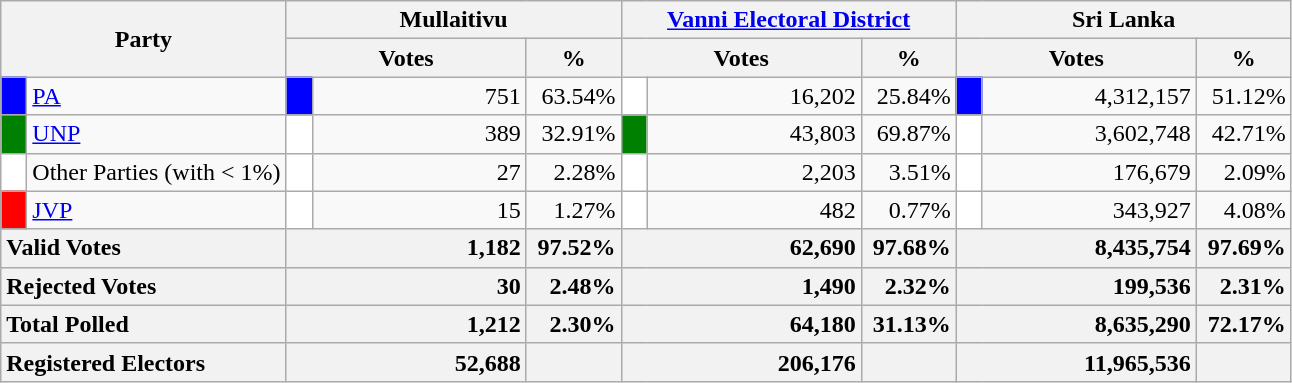<table class="wikitable">
<tr>
<th colspan="2" width="144px"rowspan="2">Party</th>
<th colspan="3" width="216px">Mullaitivu</th>
<th colspan="3" width="216px"><a href='#'>Vanni Electoral District</a></th>
<th colspan="3" width="216px">Sri Lanka</th>
</tr>
<tr>
<th colspan="2" width="144px">Votes</th>
<th>%</th>
<th colspan="2" width="144px">Votes</th>
<th>%</th>
<th colspan="2" width="144px">Votes</th>
<th>%</th>
</tr>
<tr>
<td style="background-color:blue;" width="10px"></td>
<td style="text-align:left;"><a href='#'>PA</a></td>
<td style="background-color:blue;" width="10px"></td>
<td style="text-align:right;">751</td>
<td style="text-align:right;">63.54%</td>
<td style="background-color:white;" width="10px"></td>
<td style="text-align:right;">16,202</td>
<td style="text-align:right;">25.84%</td>
<td style="background-color:blue;" width="10px"></td>
<td style="text-align:right;">4,312,157</td>
<td style="text-align:right;">51.12%</td>
</tr>
<tr>
<td style="background-color:green;" width="10px"></td>
<td style="text-align:left;"><a href='#'>UNP</a></td>
<td style="background-color:white;" width="10px"></td>
<td style="text-align:right;">389</td>
<td style="text-align:right;">32.91%</td>
<td style="background-color:green;" width="10px"></td>
<td style="text-align:right;">43,803</td>
<td style="text-align:right;">69.87%</td>
<td style="background-color:white;" width="10px"></td>
<td style="text-align:right;">3,602,748</td>
<td style="text-align:right;">42.71%</td>
</tr>
<tr>
<td style="background-color:white;" width="10px"></td>
<td style="text-align:left;">Other Parties (with < 1%)</td>
<td style="background-color:white;" width="10px"></td>
<td style="text-align:right;">27</td>
<td style="text-align:right;">2.28%</td>
<td style="background-color:white;" width="10px"></td>
<td style="text-align:right;">2,203</td>
<td style="text-align:right;">3.51%</td>
<td style="background-color:white;" width="10px"></td>
<td style="text-align:right;">176,679</td>
<td style="text-align:right;">2.09%</td>
</tr>
<tr>
<td style="background-color:red;" width="10px"></td>
<td style="text-align:left;"><a href='#'>JVP</a></td>
<td style="background-color:white;" width="10px"></td>
<td style="text-align:right;">15</td>
<td style="text-align:right;">1.27%</td>
<td style="background-color:white;" width="10px"></td>
<td style="text-align:right;">482</td>
<td style="text-align:right;">0.77%</td>
<td style="background-color:white;" width="10px"></td>
<td style="text-align:right;">343,927</td>
<td style="text-align:right;">4.08%</td>
</tr>
<tr>
<th colspan="2" width="144px"style="text-align:left;">Valid Votes</th>
<th style="text-align:right;"colspan="2" width="144px">1,182</th>
<th style="text-align:right;">97.52%</th>
<th style="text-align:right;"colspan="2" width="144px">62,690</th>
<th style="text-align:right;">97.68%</th>
<th style="text-align:right;"colspan="2" width="144px">8,435,754</th>
<th style="text-align:right;">97.69%</th>
</tr>
<tr>
<th colspan="2" width="144px"style="text-align:left;">Rejected Votes</th>
<th style="text-align:right;"colspan="2" width="144px">30</th>
<th style="text-align:right;">2.48%</th>
<th style="text-align:right;"colspan="2" width="144px">1,490</th>
<th style="text-align:right;">2.32%</th>
<th style="text-align:right;"colspan="2" width="144px">199,536</th>
<th style="text-align:right;">2.31%</th>
</tr>
<tr>
<th colspan="2" width="144px"style="text-align:left;">Total Polled</th>
<th style="text-align:right;"colspan="2" width="144px">1,212</th>
<th style="text-align:right;">2.30%</th>
<th style="text-align:right;"colspan="2" width="144px">64,180</th>
<th style="text-align:right;">31.13%</th>
<th style="text-align:right;"colspan="2" width="144px">8,635,290</th>
<th style="text-align:right;">72.17%</th>
</tr>
<tr>
<th colspan="2" width="144px"style="text-align:left;">Registered Electors</th>
<th style="text-align:right;"colspan="2" width="144px">52,688</th>
<th></th>
<th style="text-align:right;"colspan="2" width="144px">206,176</th>
<th></th>
<th style="text-align:right;"colspan="2" width="144px">11,965,536</th>
<th></th>
</tr>
</table>
